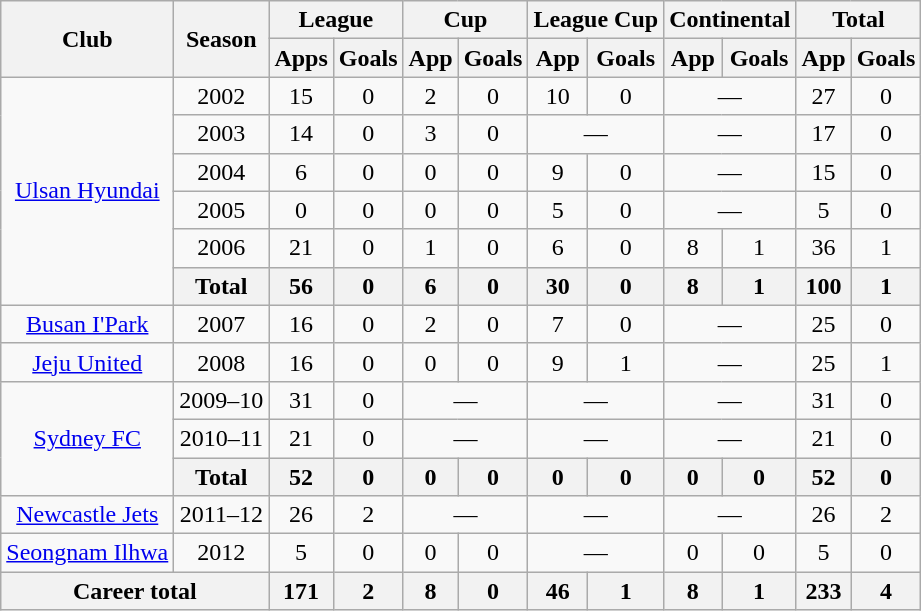<table class="wikitable" style="text-align:center">
<tr>
<th rowspan="2">Club</th>
<th rowspan="2">Season</th>
<th colspan="2">League</th>
<th colspan="2">Cup</th>
<th colspan="2">League Cup</th>
<th colspan="2">Continental</th>
<th colspan="3">Total</th>
</tr>
<tr>
<th>Apps</th>
<th>Goals</th>
<th>App</th>
<th>Goals</th>
<th>App</th>
<th>Goals</th>
<th>App</th>
<th>Goals</th>
<th>App</th>
<th>Goals</th>
</tr>
<tr>
<td rowspan="6"><a href='#'>Ulsan Hyundai</a></td>
<td>2002</td>
<td>15</td>
<td>0</td>
<td>2</td>
<td>0</td>
<td>10</td>
<td>0</td>
<td colspan="2">—</td>
<td>27</td>
<td>0</td>
</tr>
<tr>
<td>2003</td>
<td>14</td>
<td>0</td>
<td>3</td>
<td>0</td>
<td colspan="2">—</td>
<td colspan="2">—</td>
<td>17</td>
<td>0</td>
</tr>
<tr>
<td>2004</td>
<td>6</td>
<td>0</td>
<td>0</td>
<td>0</td>
<td>9</td>
<td>0</td>
<td colspan="2">—</td>
<td>15</td>
<td>0</td>
</tr>
<tr>
<td>2005</td>
<td>0</td>
<td>0</td>
<td>0</td>
<td>0</td>
<td>5</td>
<td>0</td>
<td colspan="2">—</td>
<td>5</td>
<td>0</td>
</tr>
<tr>
<td>2006</td>
<td>21</td>
<td>0</td>
<td>1</td>
<td>0</td>
<td>6</td>
<td>0</td>
<td>8</td>
<td>1</td>
<td>36</td>
<td>1</td>
</tr>
<tr>
<th>Total</th>
<th>56</th>
<th>0</th>
<th>6</th>
<th>0</th>
<th>30</th>
<th>0</th>
<th>8</th>
<th>1</th>
<th>100</th>
<th>1</th>
</tr>
<tr>
<td rowspan="1"><a href='#'>Busan I'Park</a></td>
<td>2007</td>
<td>16</td>
<td>0</td>
<td>2</td>
<td>0</td>
<td>7</td>
<td>0</td>
<td colspan="2">—</td>
<td>25</td>
<td>0</td>
</tr>
<tr>
<td rowspan="1"><a href='#'>Jeju United</a></td>
<td>2008</td>
<td>16</td>
<td>0</td>
<td>0</td>
<td>0</td>
<td>9</td>
<td>1</td>
<td colspan="2">—</td>
<td>25</td>
<td>1</td>
</tr>
<tr>
<td rowspan="3"><a href='#'>Sydney FC</a></td>
<td>2009–10</td>
<td>31</td>
<td>0</td>
<td colspan="2">—</td>
<td colspan="2">—</td>
<td colspan="2">—</td>
<td>31</td>
<td>0</td>
</tr>
<tr>
<td>2010–11</td>
<td>21</td>
<td>0</td>
<td colspan="2">—</td>
<td colspan="2">—</td>
<td colspan="2">—</td>
<td>21</td>
<td>0</td>
</tr>
<tr>
<th>Total</th>
<th>52</th>
<th>0</th>
<th>0</th>
<th>0</th>
<th>0</th>
<th>0</th>
<th>0</th>
<th>0</th>
<th>52</th>
<th>0</th>
</tr>
<tr>
<td rowspan="1"><a href='#'>Newcastle Jets</a></td>
<td>2011–12</td>
<td>26</td>
<td>2</td>
<td colspan="2">—</td>
<td colspan="2">—</td>
<td colspan="2">—</td>
<td>26</td>
<td>2</td>
</tr>
<tr>
<td rowspan="1"><a href='#'>Seongnam Ilhwa</a></td>
<td>2012</td>
<td>5</td>
<td>0</td>
<td>0</td>
<td>0</td>
<td colspan="2">—</td>
<td>0</td>
<td>0</td>
<td>5</td>
<td>0</td>
</tr>
<tr>
<th colspan="2">Career total</th>
<th>171</th>
<th>2</th>
<th>8</th>
<th>0</th>
<th>46</th>
<th>1</th>
<th>8</th>
<th>1</th>
<th>233</th>
<th>4</th>
</tr>
</table>
